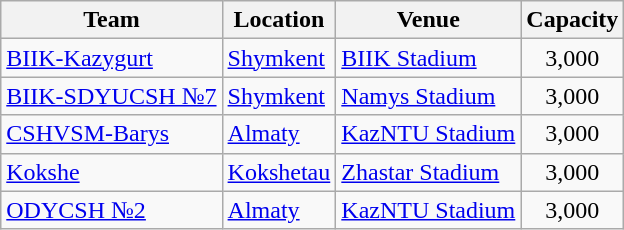<table class="wikitable sortable" border="1">
<tr>
<th>Team</th>
<th>Location</th>
<th>Venue</th>
<th>Capacity</th>
</tr>
<tr>
<td><a href='#'>BIIK-Kazygurt</a></td>
<td><a href='#'>Shymkent</a></td>
<td><a href='#'>BIIK Stadium</a></td>
<td style="text-align:center;">3,000</td>
</tr>
<tr>
<td><a href='#'>BIIK-SDYUCSH №7</a></td>
<td><a href='#'>Shymkent</a></td>
<td><a href='#'>Namys Stadium</a></td>
<td style="text-align:center;">3,000</td>
</tr>
<tr>
<td><a href='#'>CSHVSM-Barys</a></td>
<td><a href='#'>Almaty</a></td>
<td><a href='#'>KazNTU Stadium</a></td>
<td style="text-align:center;">3,000</td>
</tr>
<tr>
<td><a href='#'>Kokshe</a></td>
<td><a href='#'>Kokshetau</a></td>
<td><a href='#'>Zhastar Stadium</a></td>
<td style="text-align:center;">3,000</td>
</tr>
<tr>
<td><a href='#'>ODYCSH №2</a></td>
<td><a href='#'>Almaty</a></td>
<td><a href='#'>KazNTU Stadium</a></td>
<td style="text-align:center;">3,000</td>
</tr>
</table>
